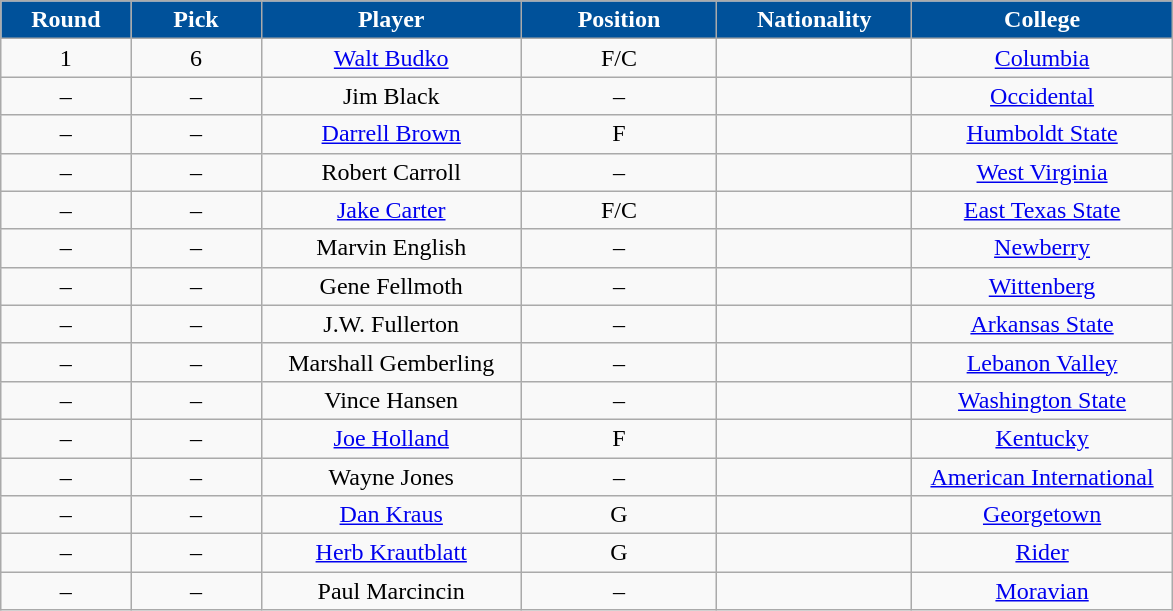<table class="wikitable sortable sortable">
<tr>
<th style="background:#00519a; color:white" width="10%">Round</th>
<th style="background:#00519a; color:white" width="10%">Pick</th>
<th style="background:#00519a; color:white" width="20%">Player</th>
<th style="background:#00519a; color:white" width="15%">Position</th>
<th style="background:#00519a; color:white" width="15%">Nationality</th>
<th style="background:#00519a; color:white" width="20%">College</th>
</tr>
<tr align="center">
<td>1</td>
<td>6</td>
<td><a href='#'>Walt Budko</a></td>
<td>F/C</td>
<td></td>
<td><a href='#'>Columbia</a></td>
</tr>
<tr align="center">
<td>–</td>
<td>–</td>
<td>Jim Black</td>
<td>–</td>
<td></td>
<td><a href='#'>Occidental</a></td>
</tr>
<tr align="center">
<td>–</td>
<td>–</td>
<td><a href='#'>Darrell Brown</a></td>
<td>F</td>
<td></td>
<td><a href='#'>Humboldt State</a></td>
</tr>
<tr align="center">
<td>–</td>
<td>–</td>
<td>Robert Carroll</td>
<td>–</td>
<td></td>
<td><a href='#'>West Virginia</a></td>
</tr>
<tr align="center">
<td>–</td>
<td>–</td>
<td><a href='#'>Jake Carter</a></td>
<td>F/C</td>
<td></td>
<td><a href='#'>East Texas State</a></td>
</tr>
<tr align="center">
<td>–</td>
<td>–</td>
<td>Marvin English</td>
<td>–</td>
<td></td>
<td><a href='#'>Newberry</a></td>
</tr>
<tr align="center">
<td>–</td>
<td>–</td>
<td>Gene Fellmoth</td>
<td>–</td>
<td></td>
<td><a href='#'>Wittenberg</a></td>
</tr>
<tr align="center">
<td>–</td>
<td>–</td>
<td>J.W. Fullerton</td>
<td>–</td>
<td></td>
<td><a href='#'>Arkansas State</a></td>
</tr>
<tr align="center">
<td>–</td>
<td>–</td>
<td>Marshall Gemberling</td>
<td>–</td>
<td></td>
<td><a href='#'>Lebanon Valley</a></td>
</tr>
<tr align="center">
<td>–</td>
<td>–</td>
<td>Vince Hansen</td>
<td>–</td>
<td></td>
<td><a href='#'>Washington State</a></td>
</tr>
<tr align="center">
<td>–</td>
<td>–</td>
<td><a href='#'>Joe Holland</a></td>
<td>F</td>
<td></td>
<td><a href='#'>Kentucky</a></td>
</tr>
<tr align="center">
<td>–</td>
<td>–</td>
<td>Wayne Jones</td>
<td>–</td>
<td></td>
<td><a href='#'>American International</a></td>
</tr>
<tr align="center">
<td>–</td>
<td>–</td>
<td><a href='#'>Dan Kraus</a></td>
<td>G</td>
<td></td>
<td><a href='#'>Georgetown</a></td>
</tr>
<tr align="center">
<td>–</td>
<td>–</td>
<td><a href='#'>Herb Krautblatt</a></td>
<td>G</td>
<td></td>
<td><a href='#'>Rider</a></td>
</tr>
<tr align="center">
<td>–</td>
<td>–</td>
<td>Paul Marcincin</td>
<td>–</td>
<td></td>
<td><a href='#'>Moravian</a></td>
</tr>
</table>
